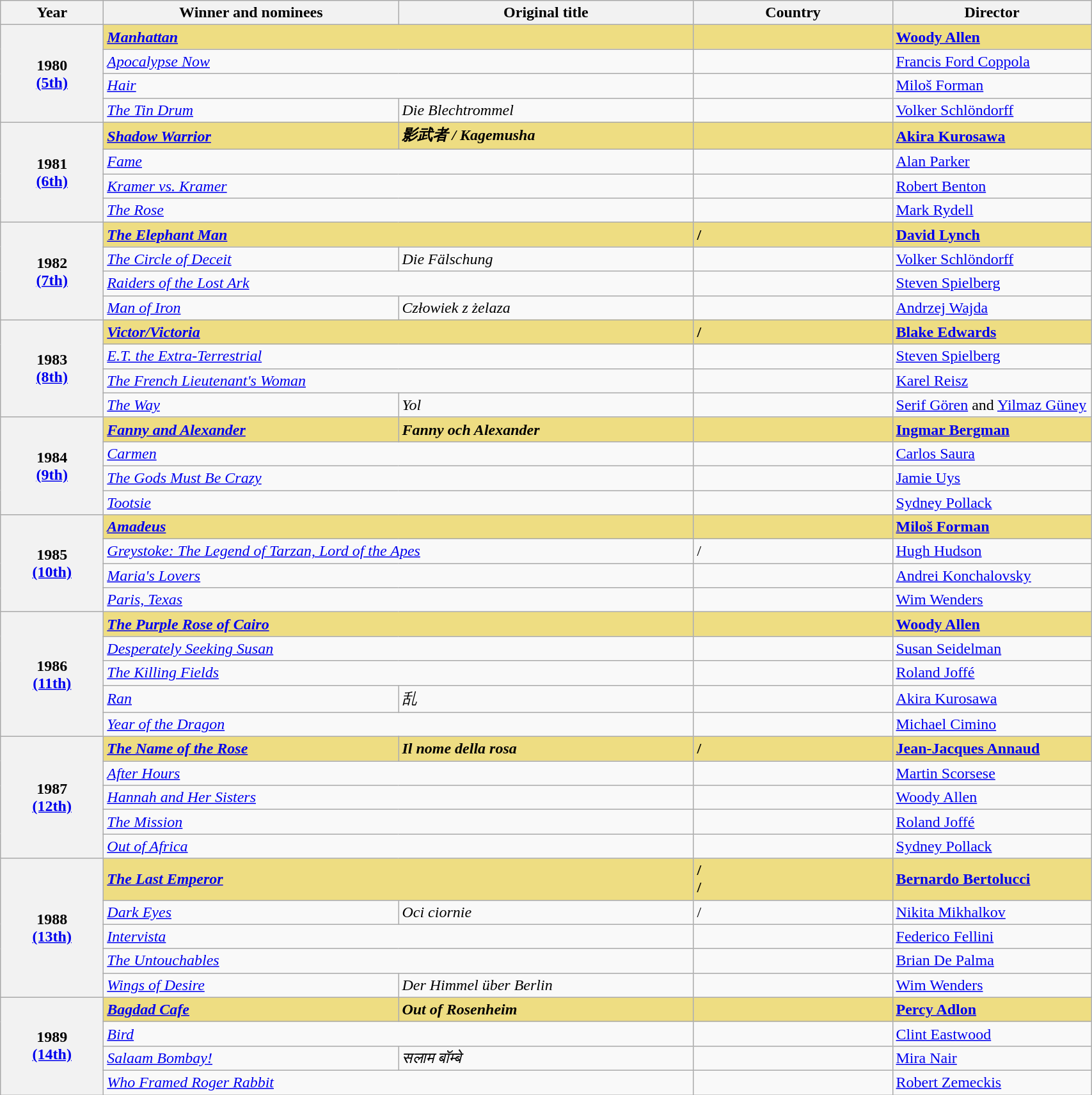<table class="wikitable">
<tr>
<th width="100">Year</th>
<th width="300">Winner and nominees</th>
<th width="300">Original title</th>
<th width="200">Country</th>
<th width="200">Director</th>
</tr>
<tr>
<th rowspan="4" style="text-align:center;">1980<br><a href='#'>(5th)</a></th>
<td colspan="2" style="background:#eedd82;"><em><a href='#'><strong>Manhattan</strong></a></em></td>
<td style="background:#eedd82;"><strong></strong></td>
<td style="background:#eedd82;"><strong><a href='#'>Woody Allen</a></strong></td>
</tr>
<tr>
<td colspan="2"><em><a href='#'>Apocalypse Now</a></em></td>
<td></td>
<td><a href='#'>Francis Ford Coppola</a></td>
</tr>
<tr>
<td colspan="2"><em><a href='#'>Hair</a></em></td>
<td></td>
<td><a href='#'>Miloš Forman</a></td>
</tr>
<tr>
<td><em><a href='#'>The Tin Drum</a></em></td>
<td><em>Die Blechtrommel</em></td>
<td></td>
<td><a href='#'>Volker Schlöndorff</a></td>
</tr>
<tr>
<th rowspan="4" style="text-align:center;">1981<br><a href='#'>(6th)</a></th>
<td style="background:#eedd82;"><em><a href='#'><strong>Shadow Warrior</strong></a></em></td>
<td style="background:#eedd82;"><strong><em>影武者<em> / </em>Kagemusha</em></strong></td>
<td style="background:#eedd82;"><strong></strong></td>
<td style="background:#eedd82;"><strong><a href='#'>Akira Kurosawa</a></strong></td>
</tr>
<tr>
<td colspan="2"><em><a href='#'>Fame</a></em></td>
<td></td>
<td><a href='#'>Alan Parker</a></td>
</tr>
<tr>
<td colspan="2"><em><a href='#'>Kramer vs. Kramer</a></em></td>
<td></td>
<td><a href='#'>Robert Benton</a></td>
</tr>
<tr>
<td colspan="2"><em><a href='#'>The Rose</a></em></td>
<td></td>
<td><a href='#'>Mark Rydell</a></td>
</tr>
<tr>
<th rowspan="4" style="text-align:center;">1982<br><a href='#'>(7th)</a></th>
<td colspan="2" style="background:#eedd82;"><em><a href='#'><strong>The Elephant Man</strong></a></em></td>
<td style="background:#eedd82;"><strong>/<br></strong></td>
<td style="background:#eedd82;"><strong><a href='#'>David Lynch</a></strong></td>
</tr>
<tr>
<td><em><a href='#'>The Circle of Deceit</a></em></td>
<td><em>Die Fälschung</em></td>
<td></td>
<td><a href='#'>Volker Schlöndorff</a></td>
</tr>
<tr>
<td colspan="2"><em><a href='#'>Raiders of the Lost Ark</a></em></td>
<td></td>
<td><a href='#'>Steven Spielberg</a></td>
</tr>
<tr>
<td><em><a href='#'>Man of Iron</a></em></td>
<td><em>Człowiek z żelaza</em></td>
<td></td>
<td><a href='#'>Andrzej Wajda</a></td>
</tr>
<tr>
<th rowspan="4" style="text-align:center;">1983<br><a href='#'>(8th)</a></th>
<td colspan="2" style="background:#eedd82;"><strong><em><a href='#'>Victor/Victoria</a></em></strong></td>
<td style="background:#eedd82;"><strong>/<br></strong></td>
<td style="background:#eedd82;"><strong><a href='#'>Blake Edwards</a></strong></td>
</tr>
<tr>
<td colspan="2"><em><a href='#'>E.T. the Extra-Terrestrial</a></em></td>
<td></td>
<td><a href='#'>Steven Spielberg</a></td>
</tr>
<tr>
<td colspan="2"><em><a href='#'>The French Lieutenant's Woman</a></em></td>
<td></td>
<td><a href='#'>Karel Reisz</a></td>
</tr>
<tr>
<td><em><a href='#'>The Way</a></em></td>
<td><em>Yol</em></td>
<td></td>
<td><a href='#'>Serif Gören</a> and <a href='#'>Yilmaz Güney</a></td>
</tr>
<tr>
<th rowspan="4" style="text-align:center;">1984<br><a href='#'>(9th)</a></th>
<td style="background:#eedd82;"><strong><em><a href='#'>Fanny and Alexander</a></em></strong></td>
<td style="background:#eedd82;"><strong><em>Fanny och Alexander</em></strong></td>
<td style="background:#eedd82;"><strong></strong></td>
<td style="background:#eedd82;"><strong><a href='#'>Ingmar Bergman</a></strong></td>
</tr>
<tr>
<td colspan="2"><em><a href='#'>Carmen</a></em></td>
<td></td>
<td><a href='#'>Carlos Saura</a></td>
</tr>
<tr>
<td colspan="2"><em><a href='#'>The Gods Must Be Crazy</a></em></td>
<td></td>
<td><a href='#'>Jamie Uys</a></td>
</tr>
<tr>
<td colspan="2"><em><a href='#'>Tootsie</a></em></td>
<td></td>
<td><a href='#'>Sydney Pollack</a></td>
</tr>
<tr>
<th rowspan="4" style="text-align:center;">1985<br><a href='#'>(10th)</a></th>
<td colspan="2" style="background:#eedd82;"><em><a href='#'><strong>Amadeus</strong></a></em></td>
<td style="background:#eedd82;"><strong></strong></td>
<td style="background:#eedd82;"><strong><a href='#'>Miloš Forman</a></strong></td>
</tr>
<tr>
<td colspan="2"><em><a href='#'>Greystoke: The Legend of Tarzan, Lord of the Apes</a></em></td>
<td>/<br></td>
<td><a href='#'>Hugh Hudson</a></td>
</tr>
<tr>
<td colspan="2"><em><a href='#'>Maria's Lovers</a></em></td>
<td></td>
<td><a href='#'>Andrei Konchalovsky</a></td>
</tr>
<tr>
<td colspan="2"><em><a href='#'>Paris, Texas</a></em></td>
<td></td>
<td><a href='#'>Wim Wenders</a></td>
</tr>
<tr>
<th rowspan="5" style="text-align:center;">1986<br><a href='#'>(11th)</a></th>
<td colspan="2" style="background:#eedd82;"><strong><em><a href='#'>The Purple Rose of Cairo</a></em></strong></td>
<td style="background:#eedd82;"><strong></strong></td>
<td style="background:#eedd82;"><strong><a href='#'>Woody Allen</a></strong></td>
</tr>
<tr>
<td colspan="2"><em><a href='#'>Desperately Seeking Susan</a></em></td>
<td></td>
<td><a href='#'>Susan Seidelman</a></td>
</tr>
<tr>
<td colspan="2"><em><a href='#'>The Killing Fields</a></em></td>
<td></td>
<td><a href='#'>Roland Joffé</a></td>
</tr>
<tr>
<td><em><a href='#'>Ran</a></em></td>
<td><em>乱</em></td>
<td></td>
<td><a href='#'>Akira Kurosawa</a></td>
</tr>
<tr>
<td colspan="2"><em><a href='#'>Year of the Dragon</a></em></td>
<td></td>
<td><a href='#'>Michael Cimino</a></td>
</tr>
<tr>
<th rowspan="5" style="text-align:center;">1987<br><a href='#'>(12th)</a></th>
<td style="background:#eedd82;"><em><a href='#'><strong>The Name of the Rose</strong></a></em></td>
<td style="background:#eedd82;"><strong><em>Il nome della rosa</em></strong></td>
<td style="background:#eedd82;"><strong>/<br></strong></td>
<td style="background:#eedd82;"><strong><a href='#'>Jean-Jacques Annaud</a></strong></td>
</tr>
<tr>
<td colspan="2"><em><a href='#'>After Hours</a></em></td>
<td></td>
<td><a href='#'>Martin Scorsese</a></td>
</tr>
<tr>
<td colspan="2"><em><a href='#'>Hannah and Her Sisters</a></em></td>
<td></td>
<td><a href='#'>Woody Allen</a></td>
</tr>
<tr>
<td colspan="2"><em><a href='#'>The Mission</a></em></td>
<td></td>
<td><a href='#'>Roland Joffé</a></td>
</tr>
<tr>
<td colspan="2"><em><a href='#'>Out of Africa</a></em></td>
<td></td>
<td><a href='#'>Sydney Pollack</a></td>
</tr>
<tr>
<th rowspan="5" style="text-align:center;">1988<br><a href='#'>(13th)</a></th>
<td colspan="2" style="background:#eedd82;"><strong><em><a href='#'>The Last Emperor</a></em></strong></td>
<td style="background:#eedd82;"><strong>/<br>/<br></strong></td>
<td style="background:#eedd82;"><strong><a href='#'>Bernardo Bertolucci</a></strong></td>
</tr>
<tr>
<td><em><a href='#'>Dark Eyes</a></em></td>
<td><em>Oci ciornie</em></td>
<td>/<br></td>
<td><a href='#'>Nikita Mikhalkov</a></td>
</tr>
<tr>
<td colspan="2"><em><a href='#'>Intervista</a></em></td>
<td></td>
<td><a href='#'>Federico Fellini</a></td>
</tr>
<tr>
<td colspan="2"><em><a href='#'>The Untouchables</a></em></td>
<td></td>
<td><a href='#'>Brian De Palma</a></td>
</tr>
<tr>
<td><em><a href='#'>Wings of Desire</a></em></td>
<td><em>Der Himmel über Berlin</em></td>
<td></td>
<td><a href='#'>Wim Wenders</a></td>
</tr>
<tr>
<th rowspan="4" style="text-align:center;">1989<br><a href='#'>(14th)</a></th>
<td style="background:#eedd82;"><strong><em><a href='#'>Bagdad Cafe</a></em></strong></td>
<td style="background:#eedd82;"><strong><em>Out of Rosenheim</em></strong></td>
<td style="background:#eedd82;"><strong></strong></td>
<td style="background:#eedd82;"><strong><a href='#'>Percy Adlon</a></strong></td>
</tr>
<tr>
<td colspan="2"><em><a href='#'>Bird</a></em></td>
<td></td>
<td><a href='#'>Clint Eastwood</a></td>
</tr>
<tr>
<td><em><a href='#'>Salaam Bombay!</a></em></td>
<td><em>सलाम बॉम्बे</em></td>
<td></td>
<td><a href='#'>Mira Nair</a></td>
</tr>
<tr>
<td colspan="2"><em><a href='#'>Who Framed Roger Rabbit</a></em></td>
<td></td>
<td><a href='#'>Robert Zemeckis</a></td>
</tr>
</table>
